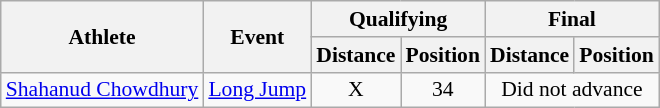<table class=wikitable style="font-size:90%">
<tr>
<th rowspan="2">Athlete</th>
<th rowspan="2">Event</th>
<th colspan="2">Qualifying</th>
<th colspan="2">Final</th>
</tr>
<tr>
<th>Distance</th>
<th>Position</th>
<th>Distance</th>
<th>Position</th>
</tr>
<tr>
<td><a href='#'>Shahanud Chowdhury</a></td>
<td><a href='#'>Long Jump</a></td>
<td align=center>X</td>
<td align=center>34</td>
<td align=center colspan="2">Did not advance</td>
</tr>
</table>
